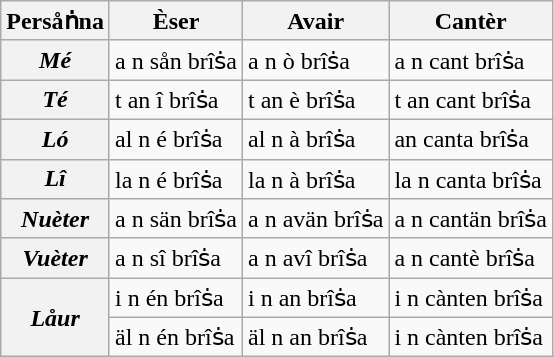<table class="wikitable">
<tr>
<th>Persåṅna</th>
<th>Èser</th>
<th>Avair</th>
<th>Cantèr</th>
</tr>
<tr>
<th><em>Mé</em></th>
<td>a n sån brîṡa</td>
<td>a n ò brîṡa</td>
<td>a n cant brîṡa</td>
</tr>
<tr>
<th><em>Té</em></th>
<td>t an î brîṡa</td>
<td>t an è brîṡa</td>
<td>t an cant brîṡa</td>
</tr>
<tr>
<th><em>Ló</em></th>
<td>al n é brîṡa</td>
<td>al n à brîṡa</td>
<td>an canta brîṡa</td>
</tr>
<tr>
<th><em>Lî</em></th>
<td>la n é brîṡa</td>
<td>la n à brîṡa</td>
<td>la n canta brîṡa</td>
</tr>
<tr>
<th><em>Nuèter</em></th>
<td>a n sän brîṡa</td>
<td>a n avän brîṡa</td>
<td>a n cantän brîṡa</td>
</tr>
<tr>
<th><em>Vuèter</em></th>
<td>a n sî brîṡa</td>
<td>a n avî brîṡa</td>
<td>a n cantè brîṡa</td>
</tr>
<tr>
<th rowspan="2"><em>Låur</em></th>
<td>i n én brîṡa</td>
<td>i n an brîṡa</td>
<td>i n cànten brîṡa</td>
</tr>
<tr>
<td>äl n én brîṡa</td>
<td>äl n an brîṡa</td>
<td>i n cànten brîṡa</td>
</tr>
</table>
